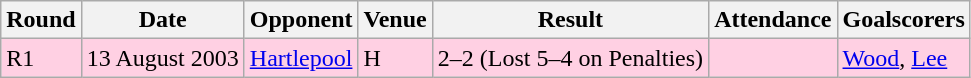<table class="wikitable">
<tr>
<th>Round</th>
<th>Date</th>
<th>Opponent</th>
<th>Venue</th>
<th>Result</th>
<th>Attendance</th>
<th>Goalscorers</th>
</tr>
<tr style="background-color: #ffd0e3;">
<td>R1</td>
<td>13 August 2003</td>
<td><a href='#'>Hartlepool</a></td>
<td>H</td>
<td>2–2 (Lost 5–4 on Penalties)</td>
<td></td>
<td><a href='#'>Wood</a>, <a href='#'>Lee</a></td>
</tr>
</table>
